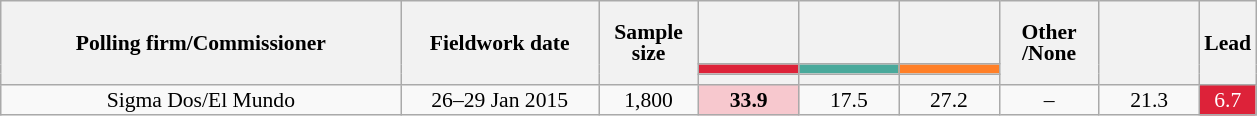<table class="wikitable collapsible collapsed" style="text-align:center; font-size:90%; line-height:14px;">
<tr style="height:42px;">
<th style="width:260px;" rowspan="3">Polling firm/Commissioner</th>
<th style="width:125px;" rowspan="3">Fieldwork date</th>
<th style="width:60px;" rowspan="3">Sample size</th>
<th style="width:60px;"></th>
<th style="width:60px;"></th>
<th style="width:60px;"></th>
<th style="width:60px;" rowspan="3">Other<br>/None</th>
<th style="width:60px;" rowspan="3"></th>
<th style="width:30px;" rowspan="3">Lead</th>
</tr>
<tr>
<th style="color:inherit;background:#DD2239;"></th>
<th style="color:inherit;background:#49A99B;"></th>
<th style="color:inherit;background:#FF7F27;"></th>
</tr>
<tr>
<th></th>
<th></th>
<th></th>
</tr>
<tr>
<td>Sigma Dos/El Mundo</td>
<td>26–29 Jan 2015</td>
<td>1,800</td>
<td style="color:inherit;background:#F7C8CE;"><strong>33.9</strong></td>
<td>17.5</td>
<td>27.2</td>
<td>–</td>
<td>21.3</td>
<td style="color:inherit;background:#DD2239; color:white;">6.7</td>
</tr>
</table>
